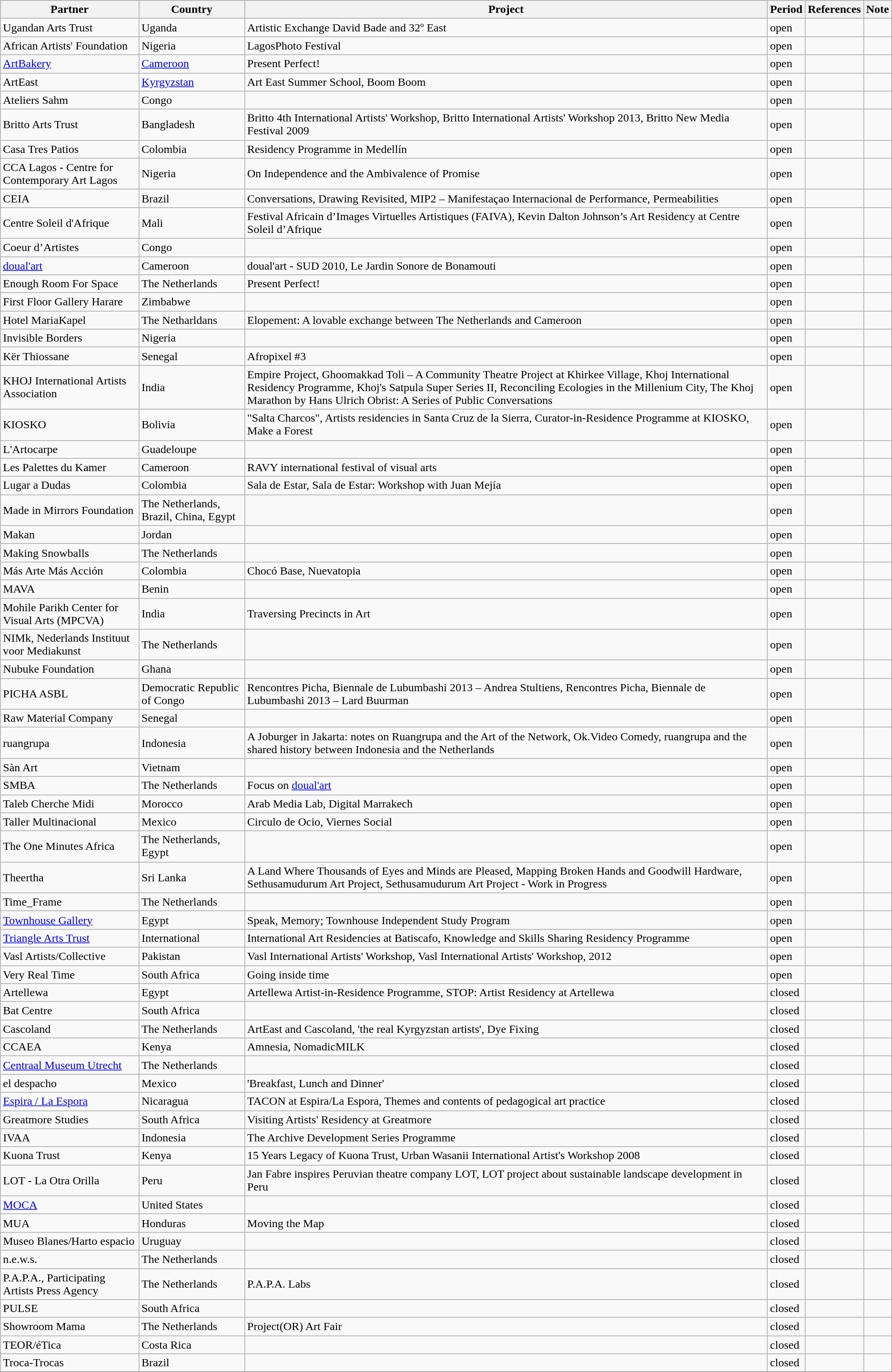<table class="wikitable sortable collapsible collapsed">
<tr>
<th>Partner</th>
<th>Country</th>
<th>Project</th>
<th>Period</th>
<th>References</th>
<th class="unsortable">Note</th>
</tr>
<tr>
<td 32º East>Ugandan Arts Trust</td>
<td>Uganda</td>
<td>Artistic Exchange David Bade and 32º East</td>
<td>open</td>
<td></td>
<td></td>
</tr>
<tr>
<td>African Artists' Foundation</td>
<td>Nigeria</td>
<td>LagosPhoto Festival</td>
<td>open</td>
<td></td>
<td></td>
</tr>
<tr>
<td><a href='#'>ArtBakery</a></td>
<td><a href='#'>Cameroon</a></td>
<td>Present Perfect!</td>
<td>open</td>
<td></td>
<td></td>
</tr>
<tr>
<td>ArtEast</td>
<td><a href='#'>Kyrgyzstan</a></td>
<td>Art East Summer School, Boom Boom</td>
<td>open</td>
<td></td>
<td></td>
</tr>
<tr>
<td>Ateliers Sahm</td>
<td>Congo</td>
<td></td>
<td>open</td>
<td></td>
<td></td>
</tr>
<tr>
<td>Britto Arts Trust</td>
<td>Bangladesh</td>
<td>Britto 4th International Artists' Workshop, Britto International Artists' Workshop 2013, Britto New Media Festival 2009</td>
<td>open</td>
<td></td>
<td></td>
</tr>
<tr>
<td>Casa Tres Patios</td>
<td>Colombia</td>
<td>Residency Programme in Medellín</td>
<td>open</td>
<td></td>
<td></td>
</tr>
<tr>
<td>CCA Lagos - Centre for Contemporary Art Lagos</td>
<td>Nigeria</td>
<td>On Independence and the Ambivalence of Promise</td>
<td>open</td>
<td></td>
<td></td>
</tr>
<tr>
<td>CEIA</td>
<td>Brazil</td>
<td>Conversations, Drawing Revisited, MIP2 – Manifestaçao Internacional de Performance, Permeabilities</td>
<td>open</td>
<td></td>
<td></td>
</tr>
<tr>
<td>Centre Soleil d'Afrique</td>
<td>Mali</td>
<td>Festival Africain d’Images Virtuelles Artistiques (FAIVA), Kevin Dalton Johnson’s Art Residency at Centre Soleil d’Afrique</td>
<td>open</td>
<td></td>
<td></td>
</tr>
<tr>
<td>Coeur d’Artistes</td>
<td>Congo</td>
<td></td>
<td>open</td>
<td></td>
<td></td>
</tr>
<tr>
<td><a href='#'>doual'art</a></td>
<td>Cameroon</td>
<td>doual'art - SUD 2010, Le Jardin Sonore de Bonamouti</td>
<td>open</td>
<td></td>
<td></td>
</tr>
<tr>
<td>Enough Room For Space</td>
<td>The Netherlands</td>
<td>Present Perfect!</td>
<td>open</td>
<td></td>
<td></td>
</tr>
<tr>
<td>First Floor Gallery Harare</td>
<td>Zimbabwe</td>
<td></td>
<td>open</td>
<td></td>
<td></td>
</tr>
<tr>
<td>Hotel MariaKapel</td>
<td>The Netharldans</td>
<td>Elopement: A lovable exchange between The Netherlands and Cameroon</td>
<td>open</td>
<td></td>
<td></td>
</tr>
<tr>
<td>Invisible Borders</td>
<td>Nigeria</td>
<td></td>
<td>open</td>
<td></td>
<td></td>
</tr>
<tr>
<td>Kër Thiossane</td>
<td>Senegal</td>
<td>Afropixel #3</td>
<td>open</td>
<td></td>
<td></td>
</tr>
<tr>
<td>KHOJ International Artists Association</td>
<td>India</td>
<td>Empire Project, Ghoomakkad Toli – A Community Theatre Project at Khirkee Village, Khoj International Residency Programme, Khoj's Satpula Super Series II, Reconciling Ecologies in the Millenium City, The Khoj Marathon by Hans Ulrich Obrist: A Series of Public Conversations</td>
<td>open</td>
<td></td>
<td></td>
</tr>
<tr>
<td>KIOSKO</td>
<td>Bolivia</td>
<td>"Salta Charcos", Artists residencies in Santa Cruz de la Sierra, Curator-in-Residence Programme at KIOSKO, Make a Forest</td>
<td>open</td>
<td></td>
<td></td>
</tr>
<tr>
<td>L'Artocarpe</td>
<td>Guadeloupe</td>
<td></td>
<td>open</td>
<td></td>
<td></td>
</tr>
<tr>
<td>Les Palettes du Kamer</td>
<td>Cameroon</td>
<td>RAVY international festival of visual arts</td>
<td>open</td>
<td></td>
<td></td>
</tr>
<tr>
<td>Lugar a Dudas</td>
<td>Colombia</td>
<td>Sala de Estar, Sala de Estar: Workshop with Juan Mejía</td>
<td>open</td>
<td></td>
<td></td>
</tr>
<tr>
<td>Made in Mirrors Foundation</td>
<td>The Netherlands, Brazil, China, Egypt</td>
<td></td>
<td>open</td>
<td></td>
<td></td>
</tr>
<tr>
<td>Makan</td>
<td>Jordan</td>
<td></td>
<td>open</td>
<td></td>
<td></td>
</tr>
<tr>
<td>Making Snowballs</td>
<td>The Netherlands</td>
<td></td>
<td>open</td>
<td></td>
<td></td>
</tr>
<tr>
<td>Más Arte Más Acción</td>
<td>Colombia</td>
<td>Chocó Base, Nuevatopia</td>
<td>open</td>
<td></td>
<td></td>
</tr>
<tr>
<td>MAVA</td>
<td>Benin</td>
<td></td>
<td>open</td>
<td></td>
<td></td>
</tr>
<tr>
<td>Mohile Parikh Center for Visual Arts (MPCVA)</td>
<td>India</td>
<td>Traversing Precincts in Art</td>
<td>open</td>
<td></td>
<td></td>
</tr>
<tr>
<td>NIMk, Nederlands Instituut voor Mediakunst</td>
<td>The Netherlands</td>
<td></td>
<td>open</td>
<td></td>
<td></td>
</tr>
<tr>
<td>Nubuke Foundation</td>
<td>Ghana</td>
<td></td>
<td>open</td>
<td></td>
<td></td>
</tr>
<tr>
<td>PICHA ASBL</td>
<td>Democratic Republic of Congo</td>
<td>Rencontres Picha, Biennale de Lubumbashi 2013 – Andrea Stultiens, Rencontres Picha, Biennale de Lubumbashi 2013 – Lard Buurman</td>
<td>open</td>
<td></td>
<td></td>
</tr>
<tr>
<td>Raw Material Company</td>
<td>Senegal</td>
<td></td>
<td>open</td>
<td></td>
<td></td>
</tr>
<tr>
<td>ruangrupa</td>
<td>Indonesia</td>
<td>A Joburger in Jakarta: notes on Ruangrupa and the Art of the Network, Ok.Video Comedy, ruangrupa and the shared history between Indonesia and the Netherlands</td>
<td>open</td>
<td></td>
<td></td>
</tr>
<tr>
<td>Sàn Art</td>
<td>Vietnam</td>
<td></td>
<td>open</td>
<td></td>
<td></td>
</tr>
<tr>
<td>SMBA</td>
<td>The Netherlands</td>
<td>Focus on <a href='#'>doual'art</a></td>
<td>open</td>
<td></td>
<td></td>
</tr>
<tr>
<td>Taleb Cherche Midi</td>
<td>Morocco</td>
<td>Arab Media Lab, Digital Marrakech</td>
<td>open</td>
<td></td>
<td></td>
</tr>
<tr>
<td>Taller Multinacional</td>
<td>Mexico</td>
<td>Circulo de Ocio, Viernes Social</td>
<td>open</td>
<td></td>
<td></td>
</tr>
<tr>
<td>The One Minutes Africa</td>
<td>The Netherlands, Egypt</td>
<td></td>
<td>open</td>
<td></td>
<td></td>
</tr>
<tr>
<td>Theertha</td>
<td>Sri Lanka</td>
<td>A Land Where Thousands of Eyes and Minds are Pleased, Mapping Broken Hands and Goodwill Hardware, Sethusamudurum Art Project, Sethusamudurum Art Project - Work in Progress</td>
<td>open</td>
<td></td>
<td></td>
</tr>
<tr>
<td>Time_Frame</td>
<td>The Netherlands</td>
<td></td>
<td>open</td>
<td></td>
<td></td>
</tr>
<tr>
<td><a href='#'>Townhouse Gallery</a></td>
<td>Egypt</td>
<td>Speak, Memory; Townhouse Independent Study Program</td>
<td>open</td>
<td></td>
<td></td>
</tr>
<tr>
<td><a href='#'>Triangle Arts Trust</a></td>
<td>International</td>
<td>International Art Residencies at Batiscafo, Knowledge and Skills Sharing Residency Programme</td>
<td>open</td>
<td></td>
<td></td>
</tr>
<tr>
<td>Vasl Artists/Collective</td>
<td>Pakistan</td>
<td>Vasl International Artists' Workshop, Vasl International Artists' Workshop, 2012</td>
<td>open</td>
<td></td>
<td></td>
</tr>
<tr>
<td>Very Real Time</td>
<td>South Africa</td>
<td>Going inside time</td>
<td>open</td>
<td></td>
<td></td>
</tr>
<tr>
<td>Artellewa</td>
<td>Egypt</td>
<td>Artellewa Artist-in-Residence Programme, STOP: Artist Residency at Artellewa</td>
<td>closed</td>
<td></td>
<td></td>
</tr>
<tr>
<td>Bat Centre</td>
<td>South Africa</td>
<td></td>
<td>closed</td>
<td></td>
<td></td>
</tr>
<tr>
<td>Cascoland</td>
<td>The Netherlands</td>
<td>ArtEast and Cascoland, 'the real Kyrgyzstan artists', Dye Fixing</td>
<td>closed</td>
<td></td>
<td></td>
</tr>
<tr>
<td>CCAEA</td>
<td>Kenya</td>
<td>Amnesia, NomadicMILK</td>
<td>closed</td>
<td></td>
<td></td>
</tr>
<tr>
<td><a href='#'>Centraal Museum Utrecht</a></td>
<td>The Netherlands</td>
<td></td>
<td>closed</td>
<td></td>
<td></td>
</tr>
<tr>
<td>el despacho</td>
<td>Mexico</td>
<td>'Breakfast, Lunch and Dinner'</td>
<td>closed</td>
<td></td>
<td></td>
</tr>
<tr>
<td><a href='#'>Espira / La Espora</a></td>
<td>Nicaragua</td>
<td>TACON at Espira/La Espora, Themes and contents of pedagogical art practice</td>
<td>closed</td>
<td></td>
<td></td>
</tr>
<tr>
<td>Greatmore Studies</td>
<td>South Africa</td>
<td>Visiting Artists' Residency at Greatmore</td>
<td>closed</td>
<td></td>
<td></td>
</tr>
<tr>
<td>IVAA</td>
<td>Indonesia</td>
<td>The Archive Development Series Programme</td>
<td>closed</td>
<td></td>
<td></td>
</tr>
<tr>
<td>Kuona Trust</td>
<td>Kenya</td>
<td>15 Years Legacy of Kuona Trust, Urban Wasanii International Artist's Workshop 2008</td>
<td>closed</td>
<td></td>
<td></td>
</tr>
<tr>
<td>LOT - La Otra Orilla</td>
<td>Peru</td>
<td>Jan Fabre inspires Peruvian theatre company LOT, LOT project about sustainable landscape development in Peru</td>
<td>closed</td>
<td></td>
<td></td>
</tr>
<tr>
<td><a href='#'>MOCA</a></td>
<td>United States</td>
<td></td>
<td>closed</td>
<td></td>
<td></td>
</tr>
<tr>
<td>MUA</td>
<td>Honduras</td>
<td>Moving the Map</td>
<td>closed</td>
<td></td>
<td></td>
</tr>
<tr>
<td>Museo Blanes/Harto espacio</td>
<td>Uruguay</td>
<td></td>
<td>closed</td>
<td></td>
<td></td>
</tr>
<tr>
<td>n.e.w.s.</td>
<td>The Netherlands</td>
<td></td>
<td>closed</td>
<td></td>
<td></td>
</tr>
<tr>
<td>P.A.P.A., Participating Artists Press Agency</td>
<td>The Netherlands</td>
<td>P.A.P.A. Labs</td>
<td>closed</td>
<td></td>
<td></td>
</tr>
<tr>
<td>PULSE</td>
<td>South Africa</td>
<td></td>
<td>closed</td>
<td></td>
<td></td>
</tr>
<tr>
<td>Showroom Mama</td>
<td>The Netherlands</td>
<td>Project(OR) Art Fair</td>
<td>closed</td>
<td></td>
<td></td>
</tr>
<tr>
<td>TEOR/éTica</td>
<td>Costa Rica</td>
<td></td>
<td>closed</td>
<td></td>
<td></td>
</tr>
<tr>
<td>Troca-Trocas</td>
<td>Brazil</td>
<td></td>
<td>closed</td>
<td></td>
<td></td>
</tr>
<tr>
</tr>
</table>
